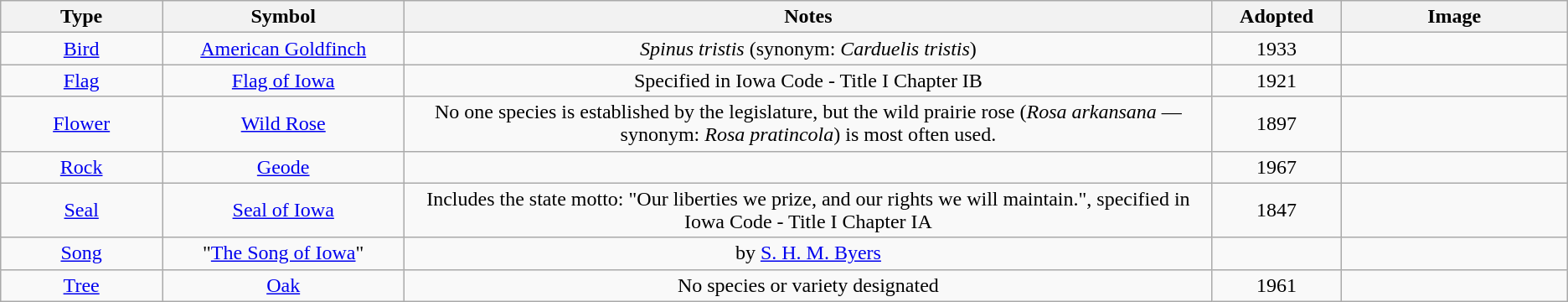<table class="wikitable sortable" style="text-align:center;">
<tr>
<th width=10%>Type</th>
<th width=15%>Symbol</th>
<th width=50% class=unsortable>Notes</th>
<th width=8%>Adopted</th>
<th width=14% class=unsortable>Image</th>
</tr>
<tr>
<td><a href='#'>Bird</a></td>
<td><a href='#'>American Goldfinch</a></td>
<td><em>Spinus tristis</em> (synonym: <em>Carduelis tristis</em>)</td>
<td>1933</td>
<td></td>
</tr>
<tr>
<td><a href='#'>Flag</a></td>
<td><a href='#'>Flag of Iowa</a></td>
<td>Specified in Iowa Code - Title I Chapter IB</td>
<td>1921</td>
<td></td>
</tr>
<tr>
<td><a href='#'>Flower</a></td>
<td><a href='#'>Wild Rose</a></td>
<td>No one species is established by the legislature, but the wild prairie rose (<em>Rosa arkansana</em> — synonym: <em>Rosa pratincola</em>) is most often used.</td>
<td>1897</td>
<td></td>
</tr>
<tr>
<td><a href='#'>Rock</a></td>
<td><a href='#'>Geode</a></td>
<td></td>
<td>1967</td>
<td></td>
</tr>
<tr>
<td><a href='#'>Seal</a></td>
<td><a href='#'>Seal of Iowa</a></td>
<td>Includes the state motto: "Our liberties we prize, and our rights we will maintain.", specified in Iowa Code - Title I Chapter IA</td>
<td>1847</td>
<td></td>
</tr>
<tr>
<td><a href='#'>Song</a></td>
<td>"<a href='#'>The Song of Iowa</a>"</td>
<td>by <a href='#'>S. H. M. Byers</a></td>
<td></td>
<td></td>
</tr>
<tr>
<td><a href='#'>Tree</a></td>
<td><a href='#'>Oak</a></td>
<td>No species or variety designated</td>
<td>1961</td>
<td></td>
</tr>
</table>
